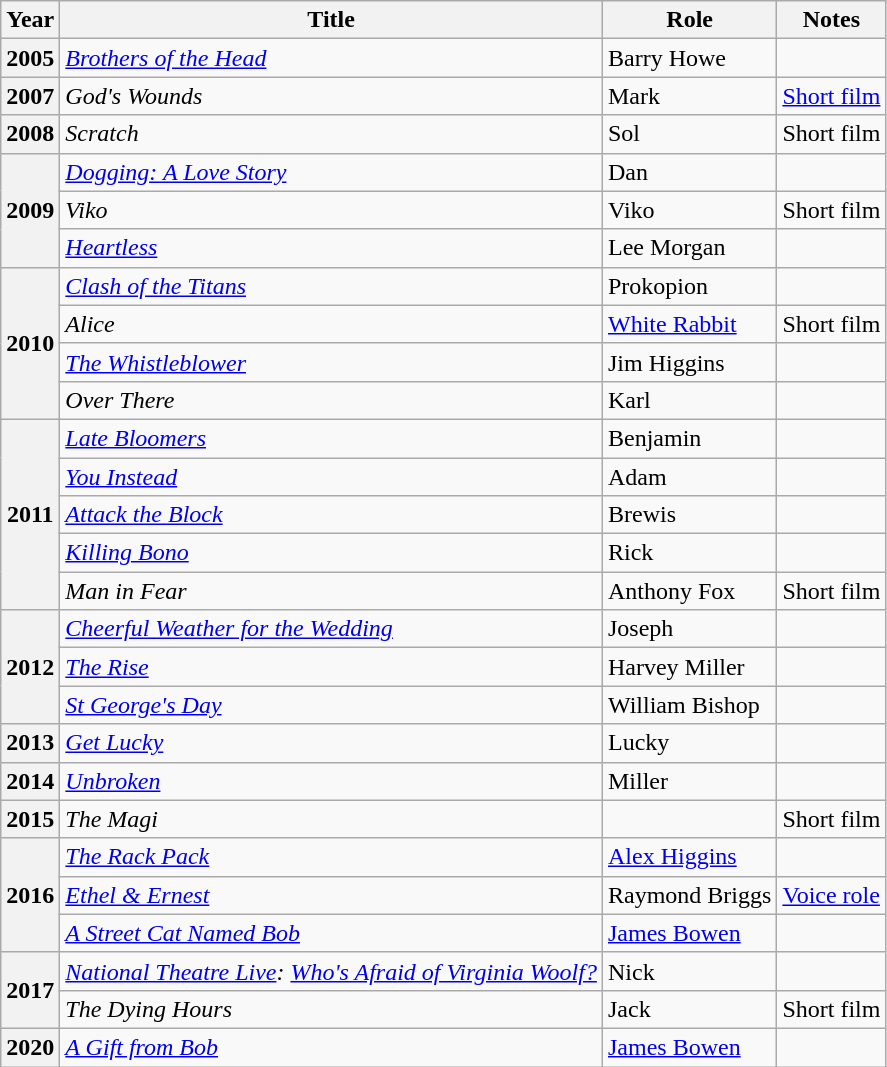<table class="wikitable plainrowheaders sortable">
<tr>
<th scope="col">Year</th>
<th scope="col">Title</th>
<th scope="col">Role</th>
<th scope="col" class="unsortable">Notes</th>
</tr>
<tr>
<th scope="row">2005</th>
<td><em><a href='#'>Brothers of the Head</a></em></td>
<td>Barry Howe</td>
<td></td>
</tr>
<tr>
<th scope="row">2007</th>
<td><em>God's Wounds</em></td>
<td>Mark</td>
<td><a href='#'>Short film</a></td>
</tr>
<tr>
<th scope="row">2008</th>
<td><em>Scratch</em></td>
<td>Sol</td>
<td>Short film</td>
</tr>
<tr>
<th scope="row" rowspan="3">2009</th>
<td><em><a href='#'>Dogging: A Love Story</a></em></td>
<td>Dan</td>
<td></td>
</tr>
<tr>
<td><em>Viko</em></td>
<td>Viko</td>
<td>Short film</td>
</tr>
<tr>
<td><em><a href='#'>Heartless</a></em></td>
<td>Lee Morgan</td>
<td></td>
</tr>
<tr>
<th scope="row" rowspan="4">2010</th>
<td><em><a href='#'>Clash of the Titans</a></em></td>
<td>Prokopion</td>
<td></td>
</tr>
<tr>
<td><em>Alice</em></td>
<td><a href='#'>White Rabbit</a></td>
<td>Short film</td>
</tr>
<tr>
<td><em><a href='#'>The Whistleblower</a></em></td>
<td>Jim Higgins</td>
<td></td>
</tr>
<tr>
<td><em>Over There</em></td>
<td>Karl</td>
<td></td>
</tr>
<tr>
<th scope="row" rowspan="5">2011</th>
<td><em><a href='#'>Late Bloomers</a></em></td>
<td>Benjamin</td>
<td></td>
</tr>
<tr>
<td><em><a href='#'>You Instead</a></em></td>
<td>Adam</td>
<td></td>
</tr>
<tr>
<td><em><a href='#'>Attack the Block</a></em></td>
<td>Brewis</td>
<td></td>
</tr>
<tr>
<td><em><a href='#'>Killing Bono</a></em></td>
<td>Rick</td>
<td></td>
</tr>
<tr>
<td><em>Man in Fear</em></td>
<td>Anthony Fox</td>
<td>Short film</td>
</tr>
<tr>
<th scope="row" rowspan="3">2012</th>
<td><em><a href='#'>Cheerful Weather for the Wedding</a></em></td>
<td>Joseph</td>
<td></td>
</tr>
<tr>
<td><em><a href='#'>The Rise</a></em></td>
<td>Harvey Miller</td>
<td></td>
</tr>
<tr>
<td><em><a href='#'>St George's Day</a></em></td>
<td>William Bishop</td>
<td></td>
</tr>
<tr>
<th scope="row">2013</th>
<td><em><a href='#'>Get Lucky</a></em></td>
<td>Lucky</td>
<td></td>
</tr>
<tr>
<th scope="row">2014</th>
<td><em><a href='#'>Unbroken</a></em></td>
<td>Miller</td>
<td></td>
</tr>
<tr>
<th scope="row">2015</th>
<td><em>The Magi</em></td>
<td></td>
<td>Short film</td>
</tr>
<tr>
<th scope="row" rowspan="3">2016</th>
<td><em><a href='#'>The Rack Pack</a></em></td>
<td><a href='#'>Alex Higgins</a></td>
<td></td>
</tr>
<tr>
<td><em><a href='#'>Ethel & Ernest</a></em></td>
<td>Raymond Briggs</td>
<td><a href='#'>Voice role</a></td>
</tr>
<tr>
<td><em><a href='#'>A Street Cat Named Bob</a></em></td>
<td><a href='#'>James Bowen</a></td>
<td></td>
</tr>
<tr>
<th scope="row" rowspan="2">2017</th>
<td><em><a href='#'>National Theatre Live</a>: <a href='#'>Who's Afraid of Virginia Woolf?</a></em></td>
<td>Nick</td>
<td></td>
</tr>
<tr>
<td><em>The Dying Hours</em></td>
<td>Jack</td>
<td>Short film</td>
</tr>
<tr>
<th scope="row">2020</th>
<td><em><a href='#'>A Gift from Bob</a></em></td>
<td><a href='#'>James Bowen</a></td>
<td></td>
</tr>
</table>
